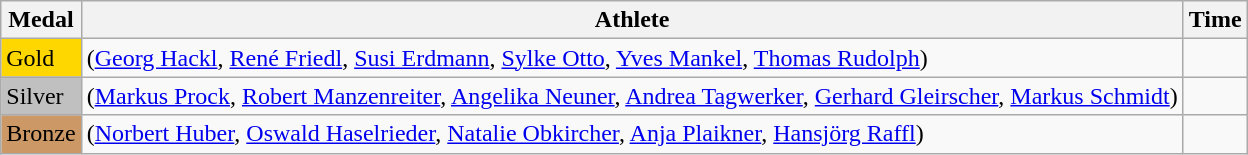<table class="wikitable">
<tr>
<th>Medal</th>
<th>Athlete</th>
<th>Time</th>
</tr>
<tr>
<td bgcolor="gold">Gold</td>
<td> (<a href='#'>Georg Hackl</a>, <a href='#'>René Friedl</a>, <a href='#'>Susi Erdmann</a>, <a href='#'>Sylke Otto</a>, <a href='#'>Yves Mankel</a>, <a href='#'>Thomas Rudolph</a>)</td>
<td></td>
</tr>
<tr>
<td bgcolor="silver">Silver</td>
<td> (<a href='#'>Markus Prock</a>, <a href='#'>Robert Manzenreiter</a>, <a href='#'>Angelika Neuner</a>, <a href='#'>Andrea Tagwerker</a>, <a href='#'>Gerhard Gleirscher</a>, <a href='#'>Markus Schmidt</a>)</td>
<td></td>
</tr>
<tr>
<td bgcolor="CC9966">Bronze</td>
<td> (<a href='#'>Norbert Huber</a>, <a href='#'>Oswald Haselrieder</a>, <a href='#'>Natalie Obkircher</a>, <a href='#'>Anja Plaikner</a>, <a href='#'>Hansjörg Raffl</a>)</td>
<td></td>
</tr>
</table>
